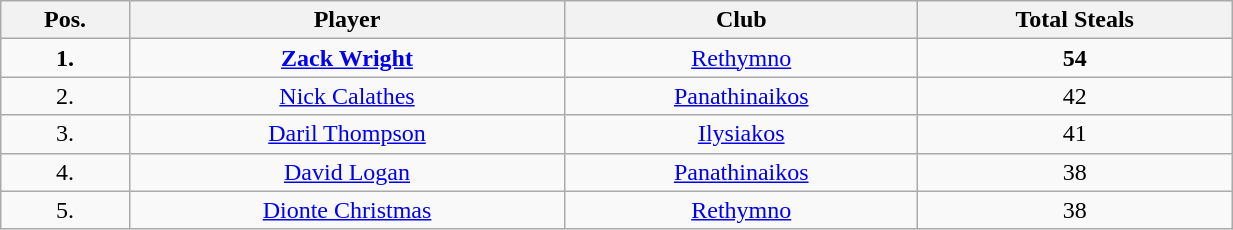<table class="wikitable" style="text-align: center;" width="65%">
<tr>
<th>Pos.</th>
<th>Player</th>
<th>Club</th>
<th>Total Steals</th>
</tr>
<tr>
<td align="center"><strong>1.</strong></td>
<td> <strong><a href='#'>Zack Wright</a></strong></td>
<td><a href='#'>Rethymno</a></td>
<td align="center"><strong>54</strong></td>
</tr>
<tr>
<td align="center">2.</td>
<td> <a href='#'>Nick Calathes</a></td>
<td><a href='#'>Panathinaikos</a></td>
<td align="center">42</td>
</tr>
<tr>
<td align="center">3.</td>
<td> <a href='#'>Daril Thompson</a></td>
<td><a href='#'>Ilysiakos</a></td>
<td align="center">41</td>
</tr>
<tr>
<td align="center">4.</td>
<td> <a href='#'>David Logan</a></td>
<td><a href='#'>Panathinaikos</a></td>
<td align="center">38</td>
</tr>
<tr>
<td align="center">5.</td>
<td> <a href='#'>Dionte Christmas</a></td>
<td><a href='#'>Rethymno</a></td>
<td align="center">38</td>
</tr>
</table>
